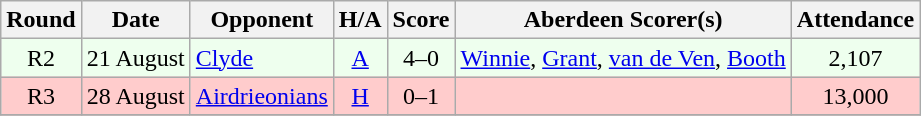<table class="wikitable" style="text-align:center">
<tr>
<th>Round</th>
<th>Date</th>
<th>Opponent</th>
<th>H/A</th>
<th>Score</th>
<th>Aberdeen Scorer(s)</th>
<th>Attendance</th>
</tr>
<tr bgcolor=#EEFFEE>
<td>R2</td>
<td align=left>21 August</td>
<td align=left><a href='#'>Clyde</a></td>
<td><a href='#'>A</a></td>
<td>4–0</td>
<td align=left><a href='#'>Winnie</a>, <a href='#'>Grant</a>, <a href='#'>van de Ven</a>, <a href='#'>Booth</a></td>
<td>2,107</td>
</tr>
<tr bgcolor=#FFCCCC>
<td>R3</td>
<td align=left>28 August</td>
<td align=left><a href='#'>Airdrieonians</a></td>
<td><a href='#'>H</a></td>
<td>0–1</td>
<td align=left></td>
<td>13,000</td>
</tr>
<tr>
</tr>
</table>
